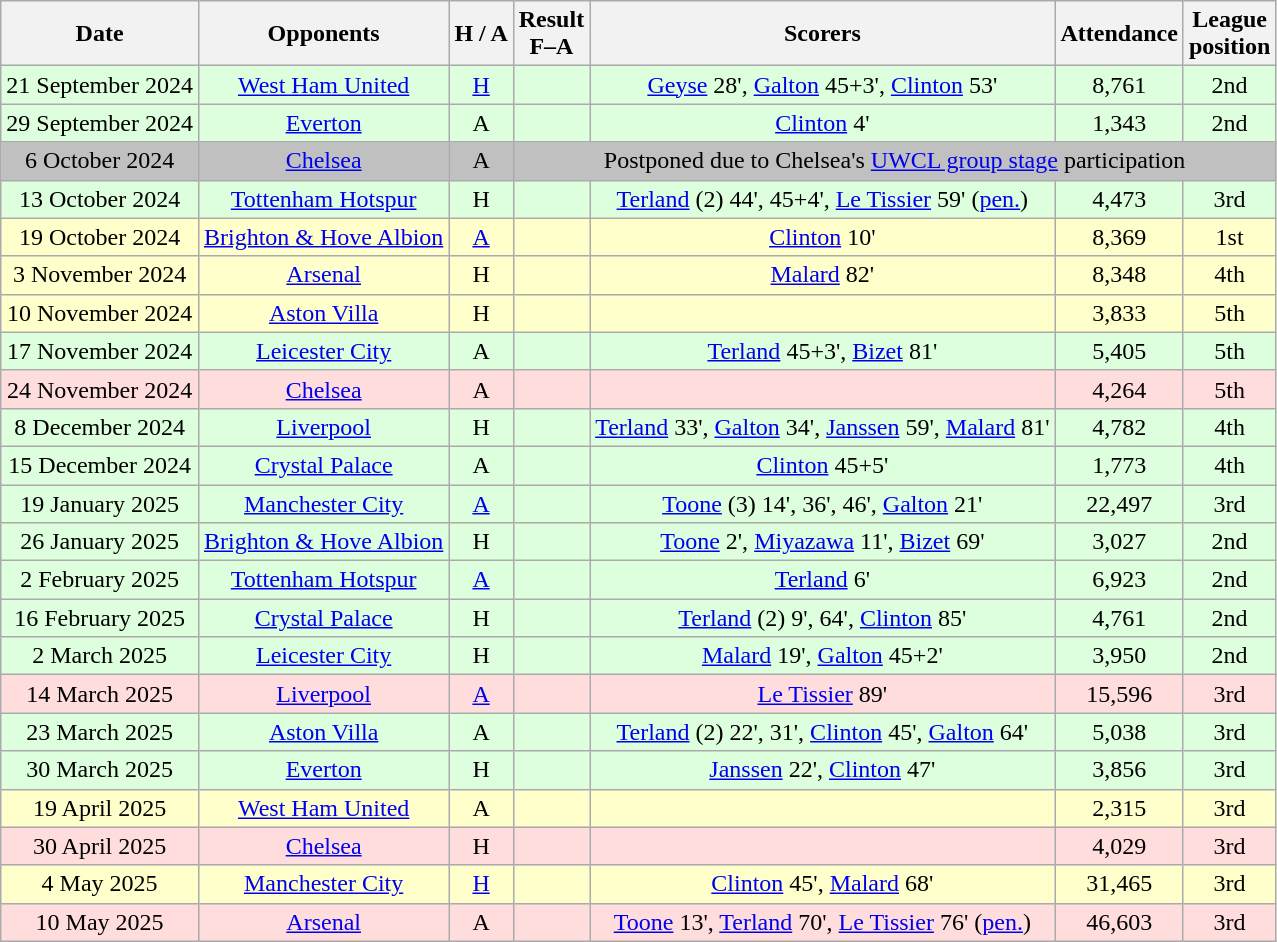<table class="wikitable" style="text-align:center">
<tr>
<th>Date</th>
<th>Opponents</th>
<th>H / A</th>
<th>Result<br>F–A</th>
<th>Scorers</th>
<th>Attendance</th>
<th>League<br>position</th>
</tr>
<tr bgcolor=#ddffdd>
<td>21 September 2024</td>
<td><a href='#'>West Ham United</a></td>
<td><a href='#'>H</a></td>
<td></td>
<td><a href='#'>Geyse</a> 28', <a href='#'>Galton</a> 45+3', <a href='#'>Clinton</a> 53'</td>
<td>8,761</td>
<td>2nd</td>
</tr>
<tr bgcolor=#ddffdd>
<td>29 September 2024</td>
<td><a href='#'>Everton</a></td>
<td>A</td>
<td></td>
<td><a href='#'>Clinton</a> 4'</td>
<td>1,343</td>
<td>2nd</td>
</tr>
<tr bgcolor=#C0C0C0>
<td>6 October 2024</td>
<td><a href='#'>Chelsea</a></td>
<td>A</td>
<td colspan=4>Postponed due to Chelsea's <a href='#'>UWCL group stage</a> participation</td>
</tr>
<tr bgcolor=#ddffdd>
<td>13 October 2024</td>
<td><a href='#'>Tottenham Hotspur</a></td>
<td>H</td>
<td></td>
<td><a href='#'>Terland</a> (2) 44', 45+4', <a href='#'>Le Tissier</a> 59' (<a href='#'>pen.</a>)</td>
<td>4,473</td>
<td>3rd</td>
</tr>
<tr bgcolor=#ffffcc>
<td>19 October 2024</td>
<td><a href='#'>Brighton & Hove Albion</a></td>
<td><a href='#'>A</a></td>
<td></td>
<td><a href='#'>Clinton</a> 10'</td>
<td>8,369</td>
<td>1st</td>
</tr>
<tr bgcolor=#ffffcc>
<td>3 November 2024</td>
<td><a href='#'>Arsenal</a></td>
<td>H</td>
<td></td>
<td><a href='#'>Malard</a> 82'</td>
<td>8,348</td>
<td>4th</td>
</tr>
<tr bgcolor=#ffffcc>
<td>10 November 2024</td>
<td><a href='#'>Aston Villa</a></td>
<td>H</td>
<td></td>
<td></td>
<td>3,833</td>
<td>5th</td>
</tr>
<tr bgcolor=#ddffdd>
<td>17 November 2024</td>
<td><a href='#'>Leicester City</a></td>
<td>A</td>
<td></td>
<td><a href='#'>Terland</a> 45+3', <a href='#'>Bizet</a> 81'</td>
<td>5,405</td>
<td>5th</td>
</tr>
<tr bgcolor=#ffdddd>
<td>24 November 2024</td>
<td><a href='#'>Chelsea</a></td>
<td>A</td>
<td></td>
<td></td>
<td>4,264</td>
<td>5th</td>
</tr>
<tr bgcolor=#ddffdd>
<td>8 December 2024</td>
<td><a href='#'>Liverpool</a></td>
<td>H</td>
<td></td>
<td><a href='#'>Terland</a> 33', <a href='#'>Galton</a> 34', <a href='#'>Janssen</a> 59', <a href='#'>Malard</a> 81'</td>
<td>4,782</td>
<td>4th</td>
</tr>
<tr bgcolor=#ddffdd>
<td>15 December 2024</td>
<td><a href='#'>Crystal Palace</a></td>
<td>A</td>
<td></td>
<td><a href='#'>Clinton</a> 45+5'</td>
<td>1,773</td>
<td>4th</td>
</tr>
<tr bgcolor=#ddffdd>
<td>19 January 2025</td>
<td><a href='#'>Manchester City</a></td>
<td><a href='#'>A</a></td>
<td></td>
<td><a href='#'>Toone</a> (3) 14', 36', 46', <a href='#'>Galton</a> 21'</td>
<td>22,497</td>
<td>3rd</td>
</tr>
<tr bgcolor=#ddffdd>
<td>26 January 2025</td>
<td><a href='#'>Brighton & Hove Albion</a></td>
<td>H</td>
<td></td>
<td><a href='#'>Toone</a> 2', <a href='#'>Miyazawa</a> 11', <a href='#'>Bizet</a> 69'</td>
<td>3,027</td>
<td>2nd</td>
</tr>
<tr bgcolor=#ddffdd>
<td>2 February 2025</td>
<td><a href='#'>Tottenham Hotspur</a></td>
<td><a href='#'>A</a></td>
<td></td>
<td><a href='#'>Terland</a> 6'</td>
<td>6,923</td>
<td>2nd</td>
</tr>
<tr bgcolor=#ddffdd>
<td>16 February 2025</td>
<td><a href='#'>Crystal Palace</a></td>
<td>H</td>
<td></td>
<td><a href='#'>Terland</a> (2) 9', 64', <a href='#'>Clinton</a> 85'</td>
<td>4,761</td>
<td>2nd</td>
</tr>
<tr bgcolor=#ddffdd>
<td>2 March 2025</td>
<td><a href='#'>Leicester City</a></td>
<td>H</td>
<td></td>
<td><a href='#'>Malard</a> 19', <a href='#'>Galton</a> 45+2'</td>
<td>3,950</td>
<td>2nd</td>
</tr>
<tr bgcolor=#ffdddd>
<td>14 March 2025</td>
<td><a href='#'>Liverpool</a></td>
<td><a href='#'>A</a></td>
<td></td>
<td><a href='#'>Le Tissier</a> 89'</td>
<td>15,596</td>
<td>3rd</td>
</tr>
<tr bgcolor=#ddffdd>
<td>23 March 2025</td>
<td><a href='#'>Aston Villa</a></td>
<td>A</td>
<td></td>
<td><a href='#'>Terland</a> (2) 22', 31', <a href='#'>Clinton</a> 45', <a href='#'>Galton</a> 64'</td>
<td>5,038</td>
<td>3rd</td>
</tr>
<tr bgcolor=#ddffdd>
<td>30 March 2025</td>
<td><a href='#'>Everton</a></td>
<td>H</td>
<td></td>
<td><a href='#'>Janssen</a> 22', <a href='#'>Clinton</a> 47'</td>
<td>3,856</td>
<td>3rd</td>
</tr>
<tr bgcolor=#ffffcc>
<td>19 April 2025</td>
<td><a href='#'>West Ham United</a></td>
<td>A</td>
<td></td>
<td></td>
<td>2,315</td>
<td>3rd</td>
</tr>
<tr bgcolor=#ffdddd>
<td>30 April 2025</td>
<td><a href='#'>Chelsea</a></td>
<td>H</td>
<td></td>
<td></td>
<td>4,029</td>
<td>3rd</td>
</tr>
<tr bgcolor=#ffffcc>
<td>4 May 2025</td>
<td><a href='#'>Manchester City</a></td>
<td><a href='#'>H</a></td>
<td></td>
<td><a href='#'>Clinton</a> 45', <a href='#'>Malard</a> 68'</td>
<td>31,465</td>
<td>3rd</td>
</tr>
<tr bgcolor=#ffdddd>
<td>10 May 2025</td>
<td><a href='#'>Arsenal</a></td>
<td>A</td>
<td></td>
<td><a href='#'>Toone</a> 13', <a href='#'>Terland</a> 70', <a href='#'>Le Tissier</a> 76' (<a href='#'>pen.</a>)</td>
<td>46,603</td>
<td>3rd</td>
</tr>
</table>
